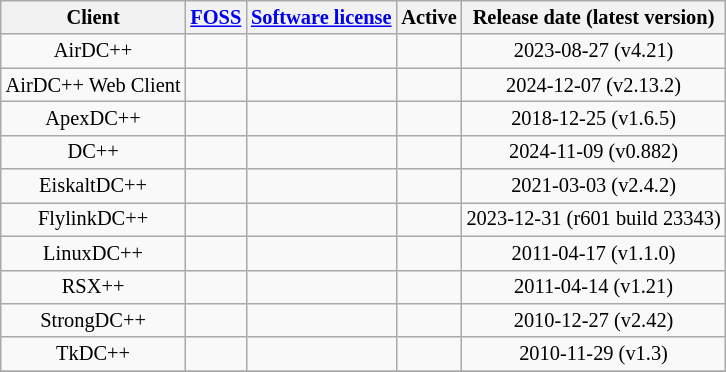<table style="font-size: 85%; text-align: center;" class="wikitable sortable">
<tr>
<th>Client</th>
<th><a href='#'>FOSS</a></th>
<th><a href='#'>Software license</a></th>
<th>Active</th>
<th>Release date (latest version)</th>
</tr>
<tr>
<td>AirDC++</td>
<td></td>
<td></td>
<td></td>
<td>2023-08-27 (v4.21)</td>
</tr>
<tr>
<td>AirDC++ Web Client</td>
<td></td>
<td></td>
<td></td>
<td>2024-12-07 (v2.13.2)</td>
</tr>
<tr>
<td>ApexDC++</td>
<td></td>
<td></td>
<td></td>
<td>2018-12-25 (v1.6.5)</td>
</tr>
<tr>
<td>DC++</td>
<td></td>
<td></td>
<td></td>
<td>2024-11-09 (v0.882)</td>
</tr>
<tr>
<td>EiskaltDC++</td>
<td></td>
<td></td>
<td></td>
<td>2021-03-03 (v2.4.2)</td>
</tr>
<tr>
<td>FlylinkDC++</td>
<td></td>
<td></td>
<td></td>
<td>2023-12-31 (r601 build 23343)</td>
</tr>
<tr>
<td>LinuxDC++</td>
<td></td>
<td></td>
<td></td>
<td>2011-04-17 (v1.1.0)</td>
</tr>
<tr>
<td>RSX++</td>
<td></td>
<td></td>
<td></td>
<td>2011-04-14 (v1.21)</td>
</tr>
<tr>
<td>StrongDC++</td>
<td></td>
<td></td>
<td></td>
<td>2010-12-27 (v2.42)</td>
</tr>
<tr>
<td>TkDC++</td>
<td></td>
<td></td>
<td></td>
<td>2010-11-29 (v1.3)</td>
</tr>
<tr>
</tr>
</table>
